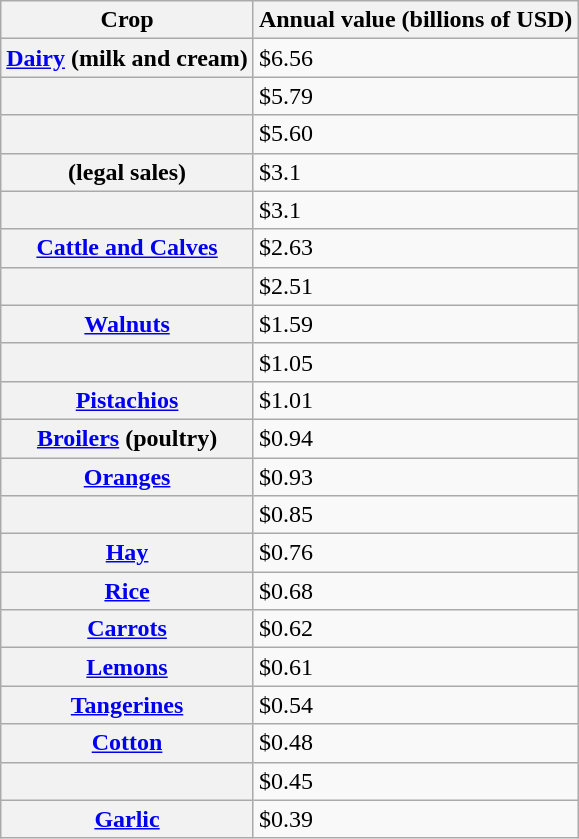<table class="wikitable sortable">
<tr>
<th>Crop</th>
<th data-sort-type=currency>Annual value <strong>(billions of USD)</strong></th>
</tr>
<tr>
<th><a href='#'>Dairy</a> (milk and cream)</th>
<td>$6.56</td>
</tr>
<tr>
<th></th>
<td>$5.79</td>
</tr>
<tr>
<th></th>
<td>$5.60</td>
</tr>
<tr>
<th> (legal sales)</th>
<td>$3.1</td>
</tr>
<tr>
<th></th>
<td>$3.1</td>
</tr>
<tr>
<th><a href='#'>Cattle and Calves</a></th>
<td>$2.63</td>
</tr>
<tr>
<th></th>
<td>$2.51</td>
</tr>
<tr>
<th><a href='#'>Walnuts</a></th>
<td>$1.59</td>
</tr>
<tr>
<th></th>
<td>$1.05</td>
</tr>
<tr>
<th><a href='#'>Pistachios</a></th>
<td>$1.01</td>
</tr>
<tr>
<th><a href='#'>Broilers</a> (poultry)</th>
<td>$0.94</td>
</tr>
<tr>
<th><a href='#'>Oranges</a></th>
<td>$0.93</td>
</tr>
<tr>
<th></th>
<td>$0.85</td>
</tr>
<tr>
<th><a href='#'>Hay</a></th>
<td>$0.76</td>
</tr>
<tr>
<th><a href='#'>Rice</a></th>
<td>$0.68</td>
</tr>
<tr>
<th><a href='#'>Carrots</a></th>
<td>$0.62</td>
</tr>
<tr>
<th><a href='#'>Lemons</a></th>
<td>$0.61</td>
</tr>
<tr>
<th><a href='#'>Tangerines</a></th>
<td>$0.54</td>
</tr>
<tr>
<th><a href='#'>Cotton</a></th>
<td>$0.48</td>
</tr>
<tr>
<th></th>
<td>$0.45</td>
</tr>
<tr>
<th><a href='#'>Garlic</a></th>
<td>$0.39<br></td>
</tr>
</table>
